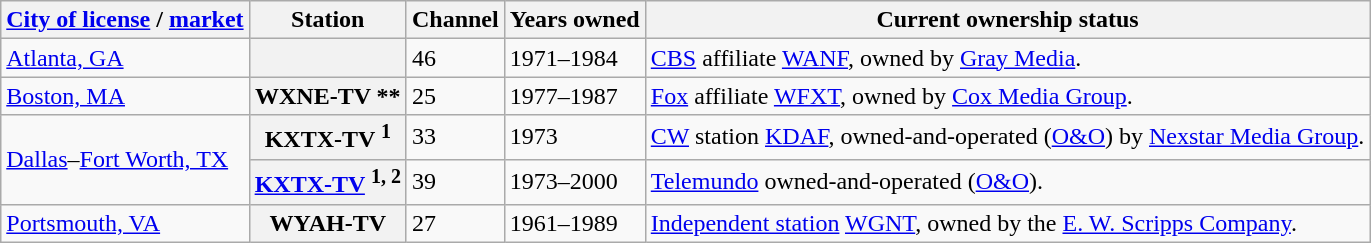<table class="wikitable">
<tr>
<th><a href='#'>City of license</a> / <a href='#'>market</a></th>
<th>Station</th>
<th>Channel</th>
<th>Years owned</th>
<th>Current ownership status</th>
</tr>
<tr>
<td><a href='#'>Atlanta, GA</a></td>
<th></th>
<td>46</td>
<td>1971–1984</td>
<td><a href='#'>CBS</a> affiliate <a href='#'>WANF</a>, owned by <a href='#'>Gray Media</a>.</td>
</tr>
<tr>
<td><a href='#'>Boston, MA</a></td>
<th>WXNE-TV **</th>
<td>25</td>
<td>1977–1987</td>
<td><a href='#'>Fox</a> affiliate <a href='#'>WFXT</a>, owned by <a href='#'>Cox Media Group</a>.</td>
</tr>
<tr>
<td rowspan="2"><a href='#'>Dallas</a>–<a href='#'>Fort Worth, TX</a></td>
<th>KXTX-TV <sup>1</sup></th>
<td>33</td>
<td>1973</td>
<td><a href='#'>CW</a> station <a href='#'>KDAF</a>, owned-and-operated (<a href='#'>O&O</a>) by <a href='#'>Nexstar Media Group</a>.</td>
</tr>
<tr>
<th><a href='#'>KXTX-TV</a> <sup>1, 2</sup></th>
<td>39</td>
<td>1973–2000</td>
<td><a href='#'>Telemundo</a> owned-and-operated (<a href='#'>O&O</a>).</td>
</tr>
<tr>
<td><a href='#'>Portsmouth, VA</a></td>
<th>WYAH-TV</th>
<td>27</td>
<td>1961–1989</td>
<td><a href='#'>Independent station</a> <a href='#'>WGNT</a>, owned by the <a href='#'>E. W. Scripps Company</a>.</td>
</tr>
</table>
